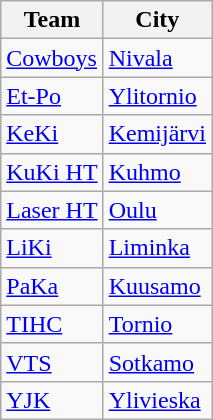<table class="wikitable">
<tr>
<th>Team</th>
<th>City</th>
</tr>
<tr>
<td><a href='#'>Cowboys</a></td>
<td><a href='#'>Nivala</a></td>
</tr>
<tr>
<td><a href='#'>Et-Po</a></td>
<td><a href='#'>Ylitornio</a></td>
</tr>
<tr>
<td><a href='#'>KeKi</a></td>
<td><a href='#'>Kemijärvi</a></td>
</tr>
<tr>
<td><a href='#'>KuKi HT</a></td>
<td><a href='#'>Kuhmo</a></td>
</tr>
<tr>
<td><a href='#'>Laser HT</a></td>
<td><a href='#'>Oulu</a></td>
</tr>
<tr>
<td><a href='#'>LiKi</a></td>
<td><a href='#'>Liminka</a></td>
</tr>
<tr>
<td><a href='#'>PaKa</a></td>
<td><a href='#'>Kuusamo</a></td>
</tr>
<tr>
<td><a href='#'>TIHC</a></td>
<td><a href='#'>Tornio</a></td>
</tr>
<tr>
<td><a href='#'>VTS</a></td>
<td><a href='#'>Sotkamo</a></td>
</tr>
<tr>
<td><a href='#'>YJK</a></td>
<td><a href='#'>Ylivieska</a></td>
</tr>
</table>
